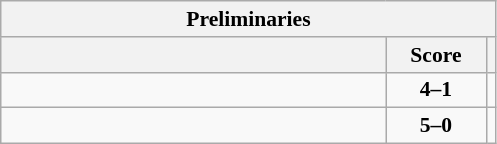<table class="wikitable" style="text-align: center; font-size:90% ">
<tr>
<th colspan=3>Preliminaries</th>
</tr>
<tr>
<th align="right" width="250"></th>
<th width="60">Score</th>
<th align=leftwidth="250"></th>
</tr>
<tr>
<td align=left><strong></strong></td>
<td><strong>4–1</strong></td>
<td align=left></td>
</tr>
<tr>
<td align=left><strong></strong></td>
<td><strong>5–0</strong></td>
<td align=left></td>
</tr>
</table>
